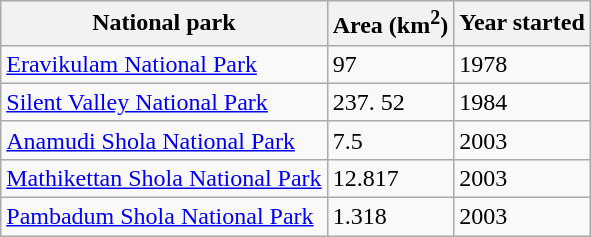<table class="wikitable sortable">
<tr>
<th>National park</th>
<th>Area (km<sup>2</sup>)</th>
<th>Year started</th>
</tr>
<tr>
<td><a href='#'>Eravikulam National Park</a></td>
<td>97</td>
<td>1978</td>
</tr>
<tr>
<td><a href='#'>Silent Valley National Park</a></td>
<td>237. 52</td>
<td>1984</td>
</tr>
<tr>
<td><a href='#'>Anamudi Shola National Park</a></td>
<td>7.5</td>
<td>2003</td>
</tr>
<tr>
<td><a href='#'>Mathikettan Shola National Park</a></td>
<td>12.817</td>
<td>2003</td>
</tr>
<tr>
<td><a href='#'>Pambadum Shola National Park</a></td>
<td>1.318</td>
<td>2003</td>
</tr>
</table>
